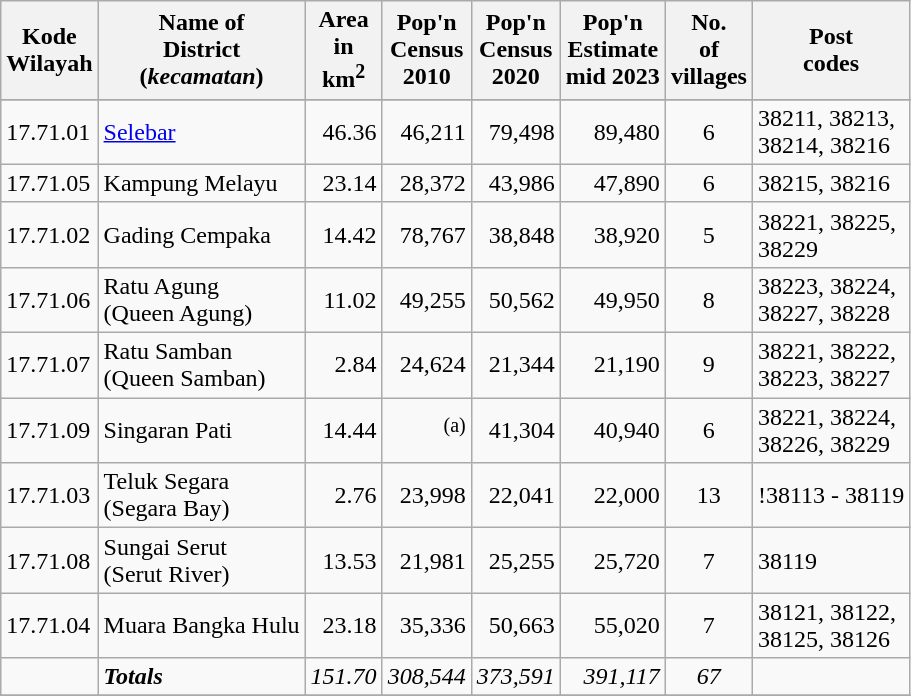<table class="sortable wikitable">
<tr>
<th>Kode <br>Wilayah</th>
<th>Name of<br>District<br>(<em>kecamatan</em>)</th>
<th>Area<br>in<br>km<sup>2</sup></th>
<th>Pop'n<br>Census<br>2010</th>
<th>Pop'n<br>Census<br>2020</th>
<th>Pop'n<br>Estimate<br>mid 2023</th>
<th>No.<br>of<br>villages</th>
<th>Post<br>codes</th>
</tr>
<tr>
</tr>
<tr>
<td>17.71.01</td>
<td><a href='#'>Selebar</a></td>
<td align="right">46.36</td>
<td align="right">46,211</td>
<td align="right">79,498</td>
<td align="right">89,480</td>
<td align="center">6</td>
<td>38211, 38213,<br>38214, 38216</td>
</tr>
<tr>
<td>17.71.05</td>
<td>Kampung Melayu</td>
<td align="right">23.14</td>
<td align="right">28,372</td>
<td align="right">43,986</td>
<td align="right">47,890</td>
<td align="center">6</td>
<td>38215, 38216</td>
</tr>
<tr>
<td>17.71.02</td>
<td>Gading Cempaka</td>
<td align="right">14.42</td>
<td align="right">78,767</td>
<td align="right">38,848</td>
<td align="right">38,920</td>
<td align="center">5</td>
<td>38221, 38225,<br>38229</td>
</tr>
<tr>
<td>17.71.06</td>
<td>Ratu Agung <br>(Queen Agung)</td>
<td align="right">11.02</td>
<td align="right">49,255</td>
<td align="right">50,562</td>
<td align="right">49,950</td>
<td align="center">8</td>
<td>38223, 38224,<br>38227, 38228</td>
</tr>
<tr>
<td>17.71.07</td>
<td>Ratu Samban <br>(Queen Samban)</td>
<td align="right">2.84</td>
<td align="right">24,624</td>
<td align="right">21,344</td>
<td align="right">21,190</td>
<td align="center">9</td>
<td>38221, 38222,<br>38223, 38227</td>
</tr>
<tr>
<td>17.71.09</td>
<td>Singaran Pati</td>
<td align="right">14.44</td>
<td align="right"><sup>(a)</sup></td>
<td align="right">41,304</td>
<td align="right">40,940</td>
<td align="center">6</td>
<td>38221, 38224,<br>38226, 38229</td>
</tr>
<tr>
<td>17.71.03</td>
<td>Teluk Segara <br>(Segara Bay)</td>
<td align="right">2.76</td>
<td align="right">23,998</td>
<td align="right">22,041</td>
<td align="right">22,000</td>
<td align="center">13</td>
<td>!38113 - 38119</td>
</tr>
<tr>
<td>17.71.08</td>
<td>Sungai Serut <br>(Serut River)</td>
<td align="right">13.53</td>
<td align="right">21,981</td>
<td align="right">25,255</td>
<td align="right">25,720</td>
<td align="center">7</td>
<td>38119</td>
</tr>
<tr>
<td>17.71.04</td>
<td>Muara Bangka Hulu</td>
<td align="right">23.18</td>
<td align="right">35,336</td>
<td align="right">50,663</td>
<td align="right">55,020</td>
<td align="center">7</td>
<td>38121, 38122,<br>38125, 38126</td>
</tr>
<tr>
<td></td>
<td><strong><em>Totals</em></strong></td>
<td align="right"><em>151.70</em></td>
<td align="right"><em>308,544</em></td>
<td align="right"><em>373,591</em></td>
<td align="right"><em>391,117</em></td>
<td align="center"><em>67</em></td>
<td></td>
</tr>
<tr>
</tr>
</table>
